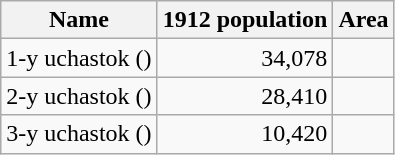<table class="wikitable sortable">
<tr>
<th>Name</th>
<th>1912 population</th>
<th>Area</th>
</tr>
<tr>
<td>1-y uchastok ()</td>
<td align="right">34,078</td>
<td></td>
</tr>
<tr>
<td>2-y uchastok ()</td>
<td align="right">28,410</td>
<td></td>
</tr>
<tr>
<td>3-y uchastok ()</td>
<td align="right">10,420</td>
<td></td>
</tr>
</table>
